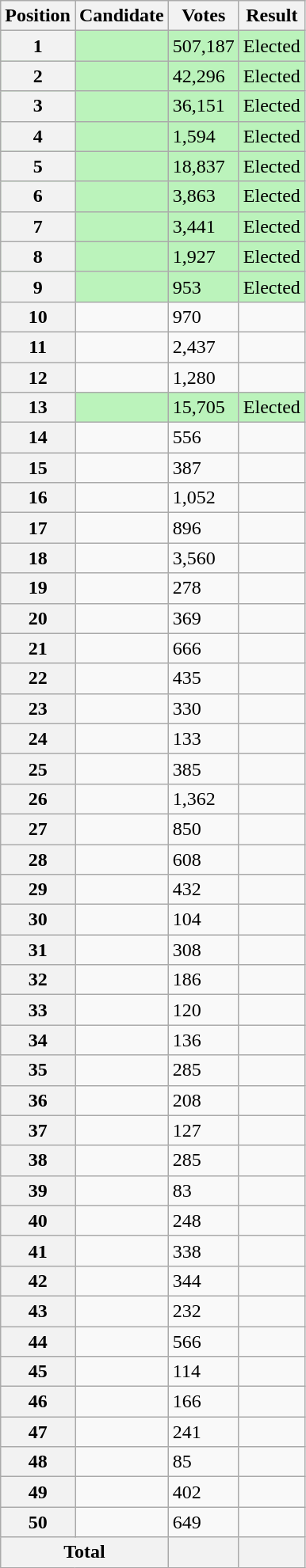<table class="wikitable sortable col3right">
<tr>
<th scope="col">Position</th>
<th scope="col">Candidate</th>
<th scope="col">Votes</th>
<th scope="col">Result</th>
</tr>
<tr bgcolor=bbf3bb>
<th scope="row">1</th>
<td></td>
<td>507,187</td>
<td>Elected</td>
</tr>
<tr bgcolor=bbf3bb>
<th scope="row">2</th>
<td></td>
<td>42,296</td>
<td>Elected</td>
</tr>
<tr bgcolor=bbf3bb>
<th scope="row">3</th>
<td></td>
<td>36,151</td>
<td>Elected</td>
</tr>
<tr bgcolor=bbf3bb>
<th scope="row">4</th>
<td></td>
<td>1,594</td>
<td>Elected</td>
</tr>
<tr bgcolor=bbf3bb>
<th scope="row">5</th>
<td></td>
<td>18,837</td>
<td>Elected</td>
</tr>
<tr bgcolor=bbf3bb>
<th scope="row">6</th>
<td></td>
<td>3,863</td>
<td>Elected</td>
</tr>
<tr bgcolor=bbf3bb>
<th scope="row">7</th>
<td></td>
<td>3,441</td>
<td>Elected</td>
</tr>
<tr bgcolor=bbf3bb>
<th scope="row">8</th>
<td></td>
<td>1,927</td>
<td>Elected</td>
</tr>
<tr bgcolor=bbf3bb>
<th scope="row">9</th>
<td></td>
<td>953</td>
<td>Elected</td>
</tr>
<tr>
<th scope="row">10</th>
<td></td>
<td>970</td>
<td></td>
</tr>
<tr>
<th scope="row">11</th>
<td></td>
<td>2,437</td>
<td></td>
</tr>
<tr>
<th scope="row">12</th>
<td></td>
<td>1,280</td>
<td></td>
</tr>
<tr bgcolor=bbf3bb>
<th scope="row">13</th>
<td></td>
<td>15,705</td>
<td>Elected</td>
</tr>
<tr>
<th scope="row">14</th>
<td></td>
<td>556</td>
<td></td>
</tr>
<tr>
<th scope="row">15</th>
<td></td>
<td>387</td>
<td></td>
</tr>
<tr>
<th scope="row">16</th>
<td></td>
<td>1,052</td>
<td></td>
</tr>
<tr>
<th scope="row">17</th>
<td></td>
<td>896</td>
<td></td>
</tr>
<tr>
<th scope="row">18</th>
<td></td>
<td>3,560</td>
<td></td>
</tr>
<tr>
<th scope="row">19</th>
<td></td>
<td>278</td>
<td></td>
</tr>
<tr>
<th scope="row">20</th>
<td></td>
<td>369</td>
<td></td>
</tr>
<tr>
<th scope="row">21</th>
<td></td>
<td>666</td>
<td></td>
</tr>
<tr>
<th scope="row">22</th>
<td></td>
<td>435</td>
<td></td>
</tr>
<tr>
<th scope="row">23</th>
<td></td>
<td>330</td>
<td></td>
</tr>
<tr>
<th scope="row">24</th>
<td></td>
<td>133</td>
<td></td>
</tr>
<tr>
<th scope="row">25</th>
<td></td>
<td>385</td>
<td></td>
</tr>
<tr>
<th scope="row">26</th>
<td></td>
<td>1,362</td>
<td></td>
</tr>
<tr>
<th scope="row">27</th>
<td></td>
<td>850</td>
<td></td>
</tr>
<tr>
<th scope="row">28</th>
<td></td>
<td>608</td>
<td></td>
</tr>
<tr>
<th scope="row">29</th>
<td></td>
<td>432</td>
<td></td>
</tr>
<tr>
<th scope="row">30</th>
<td></td>
<td>104</td>
<td></td>
</tr>
<tr>
<th scope="row">31</th>
<td></td>
<td>308</td>
<td></td>
</tr>
<tr>
<th scope="row">32</th>
<td></td>
<td>186</td>
<td></td>
</tr>
<tr>
<th scope="row">33</th>
<td></td>
<td>120</td>
<td></td>
</tr>
<tr>
<th scope="row">34</th>
<td></td>
<td>136</td>
<td></td>
</tr>
<tr>
<th scope="row">35</th>
<td></td>
<td>285</td>
<td></td>
</tr>
<tr>
<th scope="row">36</th>
<td></td>
<td>208</td>
<td></td>
</tr>
<tr>
<th scope="row">37</th>
<td></td>
<td>127</td>
<td></td>
</tr>
<tr>
<th scope="row">38</th>
<td></td>
<td>285</td>
<td></td>
</tr>
<tr>
<th scope="row">39</th>
<td></td>
<td>83</td>
<td></td>
</tr>
<tr>
<th scope="row">40</th>
<td></td>
<td>248</td>
<td></td>
</tr>
<tr>
<th scope="row">41</th>
<td></td>
<td>338</td>
<td></td>
</tr>
<tr>
<th scope="row">42</th>
<td></td>
<td>344</td>
<td></td>
</tr>
<tr>
<th scope="row">43</th>
<td></td>
<td>232</td>
<td></td>
</tr>
<tr>
<th scope="row">44</th>
<td></td>
<td>566</td>
<td></td>
</tr>
<tr>
<th scope="row">45</th>
<td></td>
<td>114</td>
<td></td>
</tr>
<tr>
<th scope="row">46</th>
<td></td>
<td>166</td>
<td></td>
</tr>
<tr>
<th scope="row">47</th>
<td></td>
<td>241</td>
<td></td>
</tr>
<tr>
<th scope="row">48</th>
<td></td>
<td>85</td>
<td></td>
</tr>
<tr>
<th scope="row">49</th>
<td></td>
<td>402</td>
<td></td>
</tr>
<tr>
<th scope="row">50</th>
<td></td>
<td>649</td>
<td></td>
</tr>
<tr class="sortbottom">
<th scope="row" colspan="2">Total</th>
<th></th>
<th></th>
</tr>
</table>
